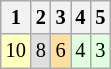<table class="wikitable" style="font-size: 85%;">
<tr>
<th>1</th>
<th>2</th>
<th>3</th>
<th>4</th>
<th>5</th>
</tr>
<tr align="center">
<td style="background:#FFFFBF;">10</td>
<td style="background:#DFDFDF;">8</td>
<td style="background:#FFDF9F;">6</td>
<td style="background:#DFFFDF;">4</td>
<td style="background:#DFFFDF;">3</td>
</tr>
</table>
